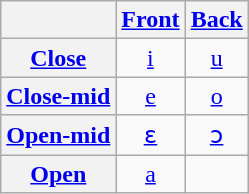<table class="wikitable" style="text-align: center;">
<tr>
<th></th>
<th><a href='#'>Front</a></th>
<th><a href='#'>Back</a></th>
</tr>
<tr>
<th><a href='#'>Close</a></th>
<td><a href='#'>i</a></td>
<td><a href='#'>u</a></td>
</tr>
<tr>
<th><a href='#'>Close-mid</a></th>
<td><a href='#'>e</a></td>
<td><a href='#'>o</a></td>
</tr>
<tr>
<th><a href='#'>Open-mid</a></th>
<td><a href='#'>ɛ</a></td>
<td><a href='#'>ɔ</a></td>
</tr>
<tr>
<th><a href='#'>Open</a></th>
<td><a href='#'>a</a></td>
<td></td>
</tr>
</table>
